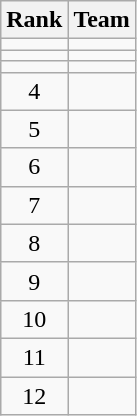<table class="wikitable">
<tr>
<th>Rank</th>
<th>Team</th>
</tr>
<tr>
<td align=center></td>
<td></td>
</tr>
<tr>
<td align=center></td>
<td></td>
</tr>
<tr>
<td align=center></td>
<td></td>
</tr>
<tr>
<td align=center>4</td>
<td></td>
</tr>
<tr>
<td align=center>5</td>
<td></td>
</tr>
<tr>
<td align=center>6</td>
<td></td>
</tr>
<tr>
<td align=center>7</td>
<td></td>
</tr>
<tr>
<td align=center>8</td>
<td></td>
</tr>
<tr>
<td align=center>9</td>
<td></td>
</tr>
<tr>
<td align=center>10</td>
<td></td>
</tr>
<tr>
<td align=center>11</td>
<td></td>
</tr>
<tr>
<td align=center>12</td>
<td></td>
</tr>
</table>
